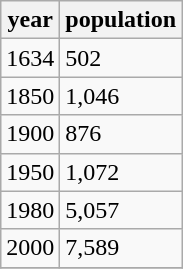<table class="wikitable">
<tr>
<th>year</th>
<th>population</th>
</tr>
<tr>
<td>1634</td>
<td>502</td>
</tr>
<tr>
<td>1850</td>
<td>1,046</td>
</tr>
<tr>
<td>1900</td>
<td>876</td>
</tr>
<tr>
<td>1950</td>
<td>1,072</td>
</tr>
<tr>
<td>1980</td>
<td>5,057</td>
</tr>
<tr>
<td>2000</td>
<td>7,589</td>
</tr>
<tr>
</tr>
</table>
